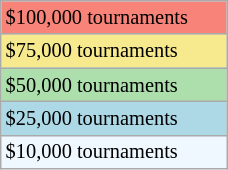<table class="wikitable"  style="font-size:85%; width:12%;">
<tr style="background:#f88379;">
<td>$100,000 tournaments</td>
</tr>
<tr style="background:#f7e98e;">
<td>$75,000 tournaments</td>
</tr>
<tr style="background:#addfad;">
<td>$50,000 tournaments</td>
</tr>
<tr style="background:lightblue;">
<td>$25,000 tournaments</td>
</tr>
<tr style="background:#f0f8ff;">
<td>$10,000 tournaments</td>
</tr>
</table>
